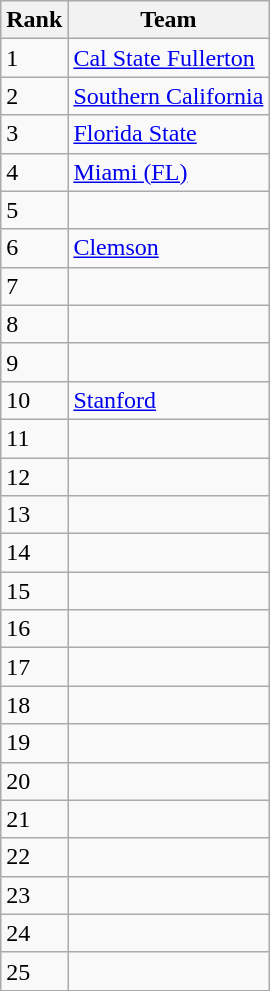<table class=wikitable>
<tr>
<th>Rank</th>
<th>Team</th>
</tr>
<tr>
<td>1</td>
<td><a href='#'>Cal State Fullerton</a></td>
</tr>
<tr>
<td>2</td>
<td><a href='#'>Southern California</a></td>
</tr>
<tr>
<td>3</td>
<td><a href='#'>Florida State</a></td>
</tr>
<tr>
<td>4</td>
<td><a href='#'>Miami (FL)</a></td>
</tr>
<tr>
<td>5</td>
<td></td>
</tr>
<tr>
<td>6</td>
<td><a href='#'>Clemson</a></td>
</tr>
<tr>
<td>7</td>
<td></td>
</tr>
<tr>
<td>8</td>
<td></td>
</tr>
<tr>
<td>9</td>
<td></td>
</tr>
<tr>
<td>10</td>
<td><a href='#'>Stanford</a></td>
</tr>
<tr>
<td>11</td>
<td></td>
</tr>
<tr>
<td>12</td>
<td></td>
</tr>
<tr>
<td>13</td>
<td></td>
</tr>
<tr>
<td>14</td>
<td></td>
</tr>
<tr>
<td>15</td>
<td></td>
</tr>
<tr>
<td>16</td>
<td></td>
</tr>
<tr>
<td>17</td>
<td></td>
</tr>
<tr>
<td>18</td>
<td></td>
</tr>
<tr>
<td>19</td>
<td></td>
</tr>
<tr>
<td>20</td>
<td></td>
</tr>
<tr>
<td>21</td>
<td></td>
</tr>
<tr>
<td>22</td>
<td></td>
</tr>
<tr>
<td>23</td>
<td></td>
</tr>
<tr>
<td>24</td>
<td></td>
</tr>
<tr>
<td>25</td>
<td></td>
</tr>
</table>
